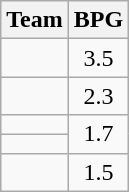<table class=wikitable>
<tr>
<th>Team</th>
<th>BPG</th>
</tr>
<tr>
<td></td>
<td align=center>3.5</td>
</tr>
<tr>
<td></td>
<td align=center>2.3</td>
</tr>
<tr>
<td></td>
<td align=center rowspan=2>1.7</td>
</tr>
<tr>
<td></td>
</tr>
<tr>
<td></td>
<td align=center>1.5</td>
</tr>
</table>
